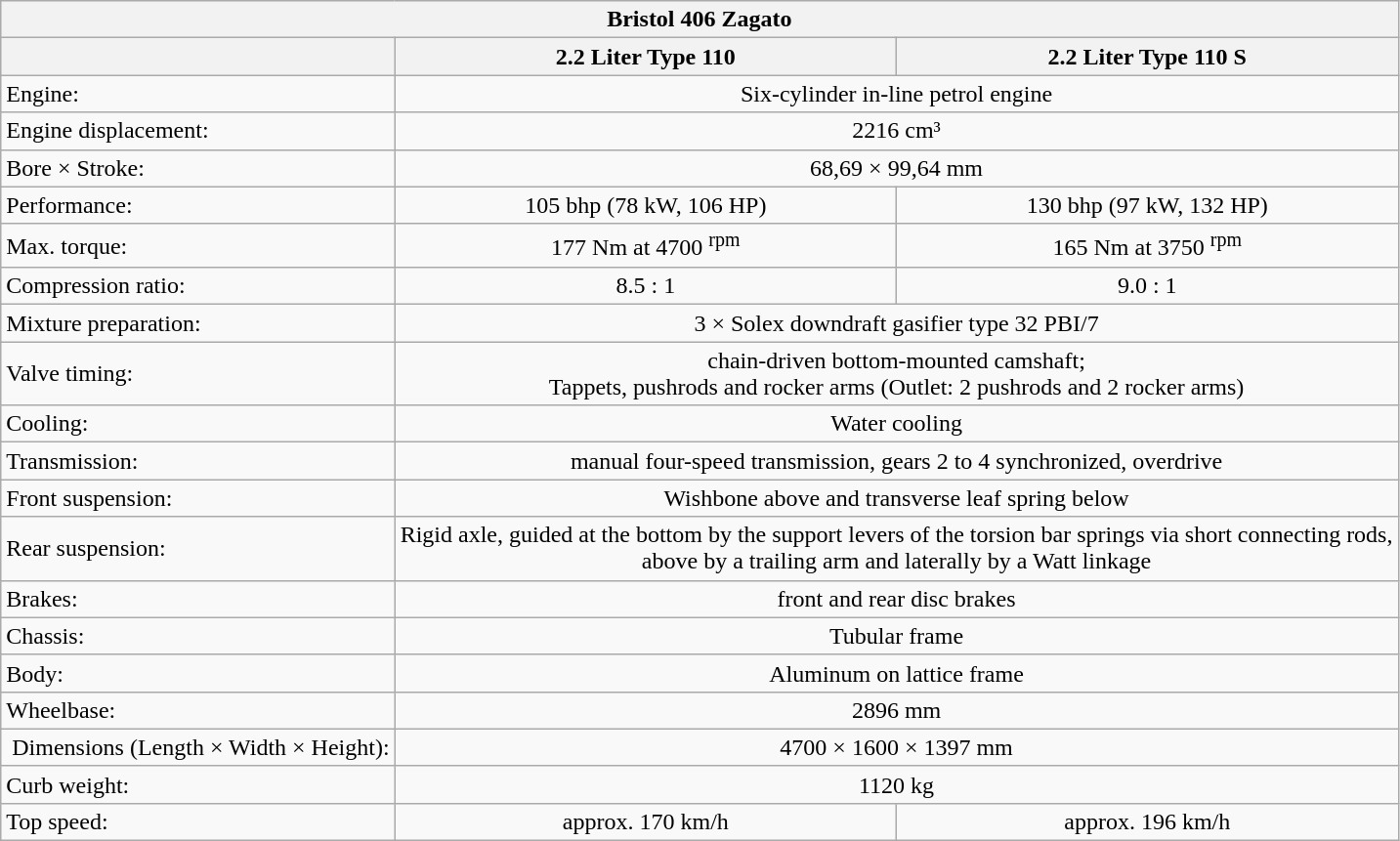<table class="wikitable">
<tr>
<th colspan="3">Bristol 406 Zagato</th>
</tr>
<tr>
<th></th>
<th style="text-align:center">2.2 Liter Type 110</th>
<th style="text-align:center">2.2 Liter Type 110 S</th>
</tr>
<tr>
<td>Engine: </td>
<td colspan="2" style="text-align:center">Six-cylinder in-line petrol engine</td>
</tr>
<tr>
<td>Engine displacement: </td>
<td colspan="2" style="text-align:center">2216 cm³</td>
</tr>
<tr>
<td>Bore × Stroke: </td>
<td colspan="2" style="text-align:center">68,69 × 99,64 mm</td>
</tr>
<tr>
<td>Performance: </td>
<td style="text-align:center">105 bhp (78 kW, 106 HP)</td>
<td style="text-align:center">130 bhp (97 kW, 132 HP)</td>
</tr>
<tr>
<td>Max. torque: </td>
<td style="text-align:center">177 Nm at 4700 <sup>rpm</sup></td>
<td style="text-align:center">165 Nm at 3750 <sup>rpm</sup></td>
</tr>
<tr>
<td>Compression ratio: </td>
<td style="text-align:center">8.5 : 1</td>
<td style="text-align:center">9.0 : 1</td>
</tr>
<tr>
<td>Mixture preparation: </td>
<td colspan="2" style="text-align:center">3 × Solex downdraft gasifier type 32 PBI/7</td>
</tr>
<tr>
<td>Valve timing: </td>
<td colspan="2" style="text-align:center">chain-driven bottom-mounted camshaft;<br>Tappets, pushrods and rocker arms (Outlet: 2 pushrods and 2 rocker arms)</td>
</tr>
<tr>
<td>Cooling: </td>
<td colspan="2" style="text-align:center">Water cooling</td>
</tr>
<tr>
<td>Transmission: </td>
<td colspan="2" style="text-align:center">manual four-speed transmission, gears 2 to 4 synchronized, overdrive</td>
</tr>
<tr>
<td>Front suspension: </td>
<td colspan="2" style="text-align:center">Wishbone above and transverse leaf spring below</td>
</tr>
<tr>
<td>Rear suspension: </td>
<td colspan="2" style="text-align:center">Rigid axle, guided at the bottom by the support levers of the torsion bar springs via short connecting rods,<br>above by a trailing arm and laterally by a Watt linkage</td>
</tr>
<tr>
<td>Brakes: </td>
<td colspan="2" style="text-align:center">front and rear disc brakes</td>
</tr>
<tr>
<td>Chassis: </td>
<td colspan="2" style="text-align:center">Tubular frame</td>
</tr>
<tr>
<td>Body: </td>
<td colspan="2" style="text-align:center">Aluminum on lattice frame</td>
</tr>
<tr>
<td>Wheelbase: </td>
<td colspan="2" style="text-align:center">2896 mm</td>
</tr>
<tr>
<td> Dimensions (Length × Width × Height):</td>
<td colspan="2" style="text-align:center">4700 × 1600 × 1397 mm</td>
</tr>
<tr>
<td>Curb weight: </td>
<td colspan="2" style="text-align:center">1120 kg</td>
</tr>
<tr>
<td>Top speed: </td>
<td style="text-align:center">approx. 170 km/h</td>
<td style="text-align:center">approx. 196 km/h</td>
</tr>
</table>
